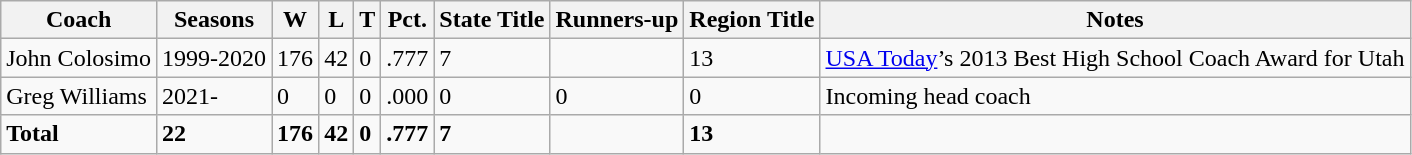<table class="wikitable">
<tr>
<th>Coach</th>
<th>Seasons</th>
<th>W</th>
<th>L</th>
<th>T</th>
<th>Pct.</th>
<th>State Title</th>
<th>Runners-up</th>
<th>Region Title</th>
<th>Notes</th>
</tr>
<tr>
<td>John Colosimo</td>
<td>1999-2020</td>
<td>176</td>
<td>42</td>
<td>0</td>
<td>.777</td>
<td>7</td>
<td></td>
<td>13</td>
<td><a href='#'>USA Today</a>’s 2013 Best High School Coach Award for Utah</td>
</tr>
<tr>
<td>Greg Williams</td>
<td>2021-</td>
<td>0</td>
<td>0</td>
<td>0</td>
<td>.000</td>
<td>0</td>
<td>0</td>
<td>0</td>
<td>Incoming head coach</td>
</tr>
<tr>
<td><strong>Total</strong></td>
<td><strong>22</strong></td>
<td><strong>176</strong></td>
<td><strong>42</strong></td>
<td><strong>0</strong></td>
<td><strong>.777</strong></td>
<td><strong>7</strong></td>
<td></td>
<td><strong>13</strong></td>
<td></td>
</tr>
</table>
